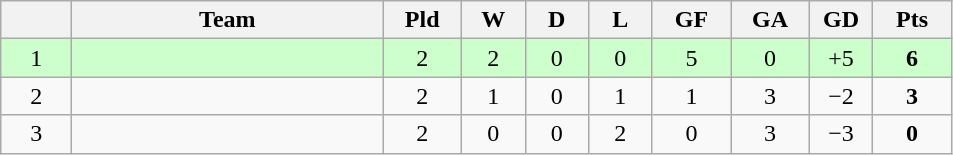<table class="wikitable" style="text-align: center;">
<tr>
<th style="width: 40px;"></th>
<th style="width: 200px;">Team</th>
<th style="width: 45px;">Pld</th>
<th style="width: 35px;">W</th>
<th style="width: 35px;">D</th>
<th style="width: 35px;">L</th>
<th style="width: 45px;">GF</th>
<th style="width: 45px;">GA</th>
<th style="width: 35px;">GD</th>
<th style="width: 45px;">Pts</th>
</tr>
<tr style="background:#cfc;">
<td>1</td>
<td style="text-align: left;"></td>
<td>2</td>
<td>2</td>
<td>0</td>
<td>0</td>
<td>5</td>
<td>0</td>
<td>+5</td>
<td><strong>6</strong></td>
</tr>
<tr>
<td>2</td>
<td style="text-align: left;"></td>
<td>2</td>
<td>1</td>
<td>0</td>
<td>1</td>
<td>1</td>
<td>3</td>
<td>−2</td>
<td><strong>3</strong></td>
</tr>
<tr>
<td>3</td>
<td style="text-align: left;"></td>
<td>2</td>
<td>0</td>
<td>0</td>
<td>2</td>
<td>0</td>
<td>3</td>
<td>−3</td>
<td><strong>0</strong></td>
</tr>
</table>
